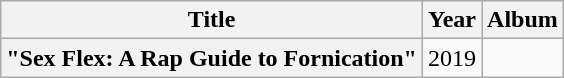<table class="wikitable plainrowheaders" style="text-align:center;">
<tr>
<th>Title</th>
<th>Year</th>
<th>Album</th>
</tr>
<tr>
<th scope="row">"Sex Flex: A Rap Guide to Fornication"<br></th>
<td>2019</td>
<td></td>
</tr>
</table>
